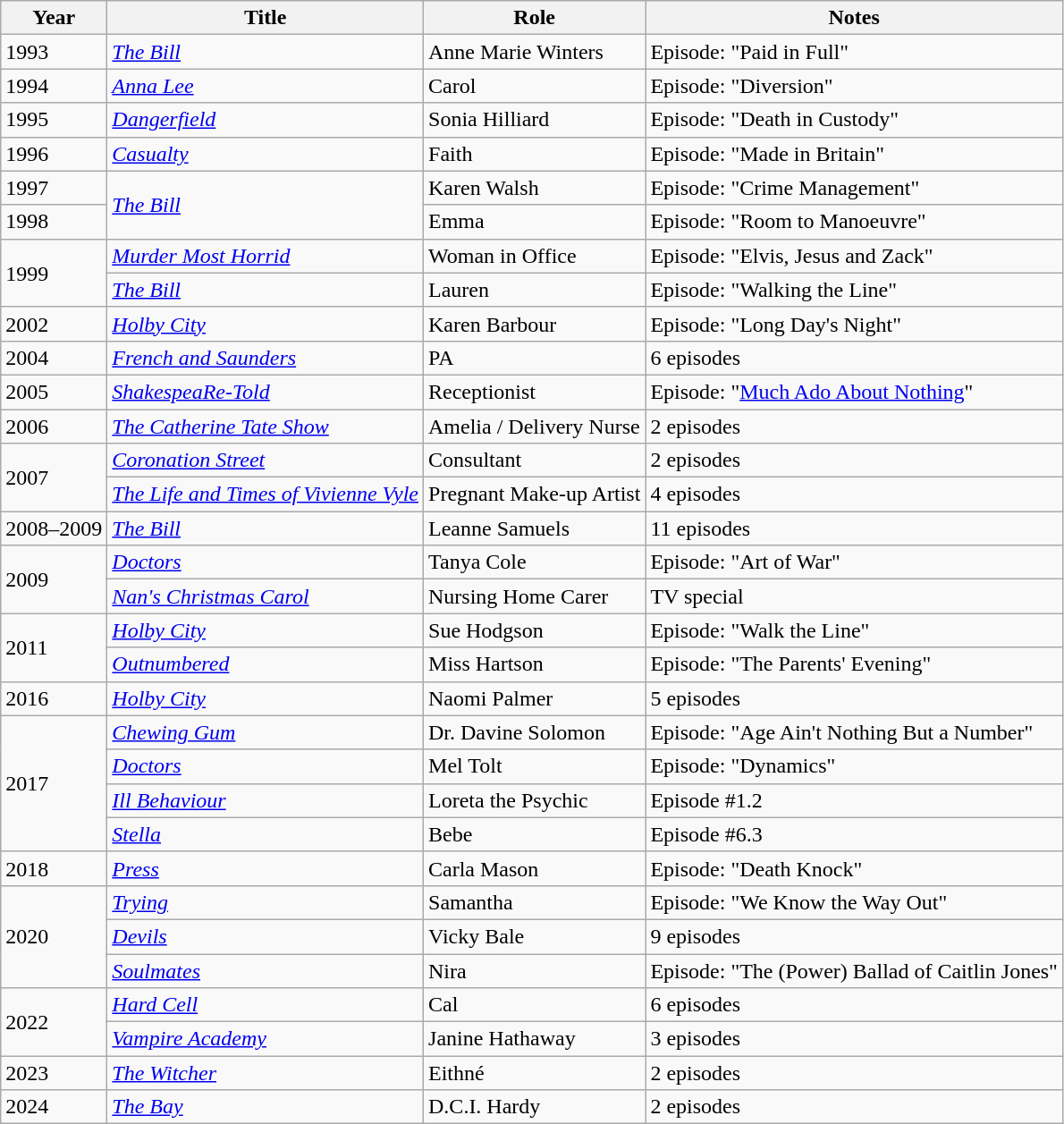<table class="wikitable sortable">
<tr>
<th>Year</th>
<th>Title</th>
<th>Role</th>
<th class="unsortable">Notes</th>
</tr>
<tr>
<td>1993</td>
<td><em><a href='#'>The Bill</a></em></td>
<td>Anne Marie Winters</td>
<td>Episode: "Paid in Full"</td>
</tr>
<tr>
<td>1994</td>
<td><a href='#'><em>Anna Lee</em></a></td>
<td>Carol</td>
<td>Episode: "Diversion"</td>
</tr>
<tr>
<td>1995</td>
<td><em><a href='#'>Dangerfield</a></em></td>
<td>Sonia Hilliard</td>
<td>Episode: "Death in Custody"</td>
</tr>
<tr>
<td>1996</td>
<td><a href='#'><em>Casualty</em></a></td>
<td>Faith</td>
<td>Episode: "Made in Britain"</td>
</tr>
<tr>
<td>1997</td>
<td rowspan="2"><em><a href='#'>The Bill</a></em></td>
<td>Karen Walsh</td>
<td>Episode: "Crime Management"</td>
</tr>
<tr>
<td>1998</td>
<td>Emma</td>
<td>Episode: "Room to Manoeuvre"</td>
</tr>
<tr>
<td rowspan="2">1999</td>
<td><em><a href='#'>Murder Most Horrid</a></em></td>
<td>Woman in Office</td>
<td>Episode: "Elvis, Jesus and Zack"</td>
</tr>
<tr>
<td><em><a href='#'>The Bill</a></em></td>
<td>Lauren</td>
<td>Episode: "Walking the Line"</td>
</tr>
<tr>
<td>2002</td>
<td><em><a href='#'>Holby City</a></em></td>
<td>Karen Barbour</td>
<td>Episode: "Long Day's Night"</td>
</tr>
<tr>
<td>2004</td>
<td><em><a href='#'>French and Saunders</a></em></td>
<td>PA</td>
<td>6 episodes</td>
</tr>
<tr>
<td>2005</td>
<td><em><a href='#'>ShakespeaRe-Told</a></em></td>
<td>Receptionist</td>
<td>Episode: "<a href='#'>Much Ado About Nothing</a>"</td>
</tr>
<tr>
<td>2006</td>
<td><em><a href='#'>The Catherine Tate Show</a></em></td>
<td>Amelia / Delivery Nurse</td>
<td>2 episodes</td>
</tr>
<tr>
<td rowspan="2">2007</td>
<td><em><a href='#'>Coronation Street</a></em></td>
<td>Consultant</td>
<td>2 episodes</td>
</tr>
<tr>
<td><em><a href='#'>The Life and Times of Vivienne Vyle</a></em></td>
<td>Pregnant Make-up Artist</td>
<td>4 episodes</td>
</tr>
<tr>
<td>2008–2009</td>
<td><em><a href='#'>The Bill</a></em></td>
<td>Leanne Samuels</td>
<td>11 episodes</td>
</tr>
<tr>
<td rowspan="2">2009</td>
<td><a href='#'><em>Doctors</em></a></td>
<td>Tanya Cole</td>
<td>Episode: "Art of War"</td>
</tr>
<tr>
<td><em><a href='#'>Nan's Christmas Carol</a></em></td>
<td>Nursing Home Carer</td>
<td>TV special</td>
</tr>
<tr>
<td rowspan="2">2011</td>
<td><em><a href='#'>Holby City</a></em></td>
<td>Sue Hodgson</td>
<td>Episode: "Walk the Line"</td>
</tr>
<tr>
<td><a href='#'><em>Outnumbered</em></a></td>
<td>Miss Hartson</td>
<td>Episode: "The Parents' Evening"</td>
</tr>
<tr>
<td>2016</td>
<td><em><a href='#'>Holby City</a></em></td>
<td>Naomi Palmer</td>
<td>5 episodes</td>
</tr>
<tr>
<td rowspan="4">2017</td>
<td><a href='#'><em>Chewing Gum</em></a></td>
<td>Dr. Davine Solomon</td>
<td>Episode: "Age Ain't Nothing But a Number"</td>
</tr>
<tr>
<td><a href='#'><em>Doctors</em></a></td>
<td>Mel Tolt</td>
<td>Episode: "Dynamics"</td>
</tr>
<tr>
<td><em><a href='#'>Ill Behaviour</a></em></td>
<td>Loreta the Psychic</td>
<td>Episode #1.2</td>
</tr>
<tr>
<td><a href='#'><em>Stella</em></a></td>
<td>Bebe</td>
<td>Episode #6.3</td>
</tr>
<tr>
<td>2018</td>
<td><a href='#'><em>Press</em></a></td>
<td>Carla Mason</td>
<td>Episode: "Death Knock"</td>
</tr>
<tr>
<td rowspan="3">2020</td>
<td><a href='#'><em>Trying</em></a></td>
<td>Samantha</td>
<td>Episode: "We Know the Way Out"</td>
</tr>
<tr>
<td><a href='#'><em>Devils</em></a></td>
<td>Vicky Bale</td>
<td>9 episodes</td>
</tr>
<tr>
<td><a href='#'><em>Soulmates</em></a></td>
<td>Nira</td>
<td>Episode: "The (Power) Ballad of Caitlin Jones"</td>
</tr>
<tr>
<td rowspan="2">2022</td>
<td><em><a href='#'>Hard Cell</a></em></td>
<td>Cal</td>
<td>6 episodes</td>
</tr>
<tr>
<td><a href='#'><em>Vampire Academy</em></a></td>
<td>Janine Hathaway</td>
<td>3 episodes</td>
</tr>
<tr>
<td>2023</td>
<td><em><a href='#'>The Witcher</a></em></td>
<td>Eithné</td>
<td>2 episodes</td>
</tr>
<tr>
<td>2024</td>
<td><em><a href='#'>The Bay</a></em></td>
<td>D.C.I. Hardy</td>
<td>2 episodes</td>
</tr>
</table>
